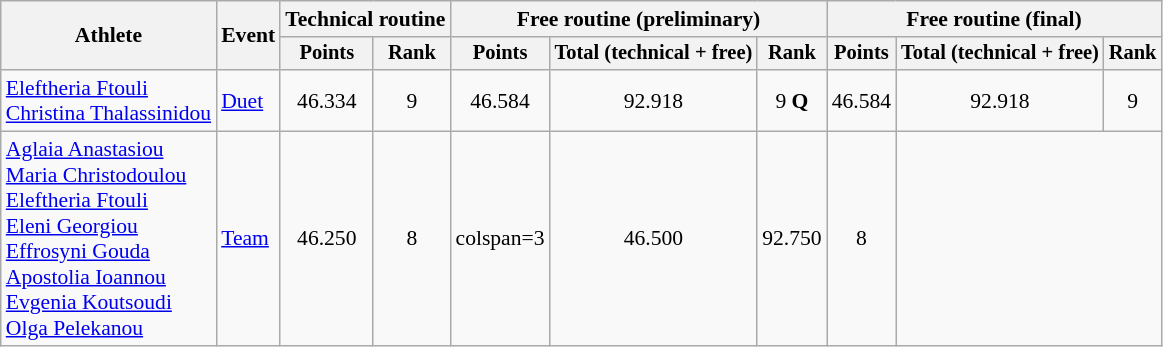<table class="wikitable" style="font-size:90%">
<tr>
<th rowspan="2">Athlete</th>
<th rowspan="2">Event</th>
<th colspan=2>Technical routine</th>
<th colspan=3>Free routine (preliminary)</th>
<th colspan=3>Free routine (final)</th>
</tr>
<tr style="font-size:95%">
<th>Points</th>
<th>Rank</th>
<th>Points</th>
<th>Total (technical + free)</th>
<th>Rank</th>
<th>Points</th>
<th>Total (technical + free)</th>
<th>Rank</th>
</tr>
<tr align=center>
<td align=left><a href='#'>Eleftheria Ftouli</a><br><a href='#'>Christina Thalassinidou</a></td>
<td align=left><a href='#'>Duet</a></td>
<td>46.334</td>
<td>9</td>
<td>46.584</td>
<td>92.918</td>
<td>9 <strong>Q</strong></td>
<td>46.584</td>
<td>92.918</td>
<td>9</td>
</tr>
<tr align=center>
<td align=left><a href='#'>Aglaia Anastasiou</a><br><a href='#'>Maria Christodoulou</a><br><a href='#'>Eleftheria Ftouli</a><br><a href='#'>Eleni Georgiou</a><br><a href='#'>Effrosyni Gouda</a><br><a href='#'>Apostolia Ioannou</a><br><a href='#'>Evgenia Koutsoudi</a><br><a href='#'>Olga Pelekanou</a></td>
<td align=left><a href='#'>Team</a></td>
<td>46.250</td>
<td>8</td>
<td>colspan=3 </td>
<td>46.500</td>
<td>92.750</td>
<td>8</td>
</tr>
</table>
